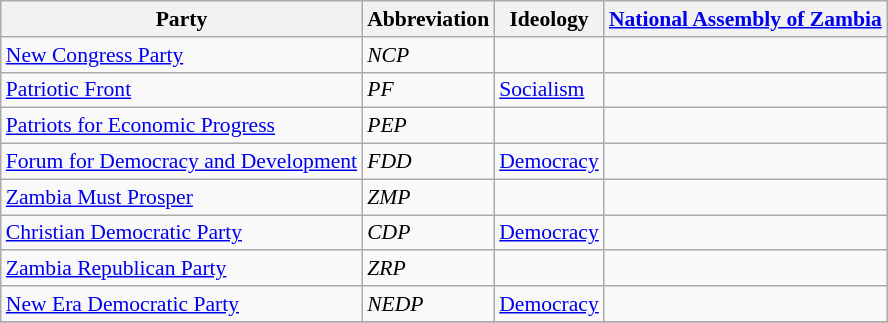<table class="wikitable sortable" style="font-size:90%">
<tr>
<th>Party</th>
<th>Abbreviation</th>
<th>Ideology</th>
<th><a href='#'>National Assembly of Zambia</a></th>
</tr>
<tr>
<td><a href='#'>New Congress Party</a></td>
<td><em>NCP</em></td>
<td></td>
<td></td>
</tr>
<tr>
<td><a href='#'>Patriotic Front</a></td>
<td><em>PF</em></td>
<td><a href='#'>Socialism</a></td>
<td></td>
</tr>
<tr>
<td><a href='#'>Patriots for Economic Progress</a></td>
<td><em>PEP</em></td>
<td></td>
<td></td>
</tr>
<tr>
<td><a href='#'>Forum for Democracy and Development</a></td>
<td><em>FDD</em></td>
<td><a href='#'>Democracy</a></td>
<td></td>
</tr>
<tr>
<td><a href='#'>Zambia Must Prosper</a></td>
<td><em>ZMP</em></td>
<td></td>
<td></td>
</tr>
<tr>
<td><a href='#'>Christian Democratic Party</a></td>
<td><em>CDP</em></td>
<td><a href='#'>Democracy</a></td>
<td></td>
</tr>
<tr>
<td><a href='#'>Zambia Republican Party</a></td>
<td><em>ZRP</em></td>
<td></td>
<td></td>
</tr>
<tr>
<td><a href='#'>New Era Democratic Party</a></td>
<td><em>NEDP</em></td>
<td><a href='#'>Democracy</a></td>
<td></td>
</tr>
<tr>
</tr>
</table>
